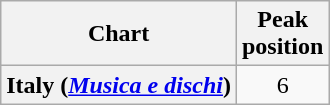<table class="wikitable sortable plainrowheaders" style="text-align:center">
<tr>
<th scope="col">Chart</th>
<th scope="col">Peak<br>position</th>
</tr>
<tr>
<th scope="row">Italy (<em><a href='#'>Musica e dischi</a></em>)</th>
<td align="center">6</td>
</tr>
</table>
